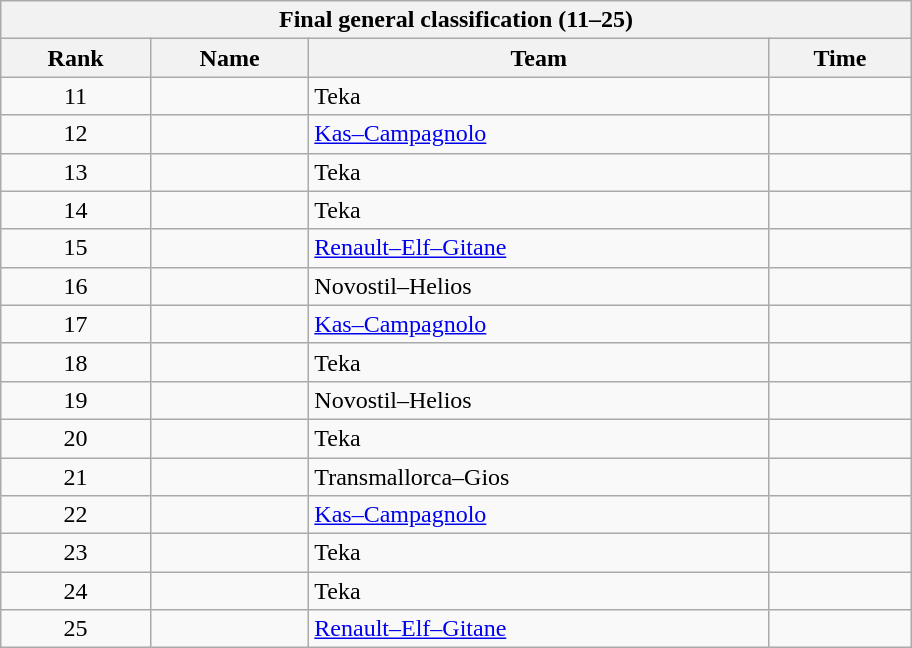<table class="collapsible collapsed wikitable" style="width:38em;margin-top:0;">
<tr>
<th colspan=4>Final general classification (11–25)</th>
</tr>
<tr>
<th>Rank</th>
<th>Name</th>
<th>Team</th>
<th>Time</th>
</tr>
<tr>
<td style="text-align:center;">11</td>
<td></td>
<td>Teka</td>
<td align="right"></td>
</tr>
<tr>
<td style="text-align:center;">12</td>
<td></td>
<td><a href='#'>Kas–Campagnolo</a></td>
<td align="right"></td>
</tr>
<tr>
<td style="text-align:center;">13</td>
<td></td>
<td>Teka</td>
<td align="right"></td>
</tr>
<tr>
<td style="text-align:center;">14</td>
<td></td>
<td>Teka</td>
<td align="right"></td>
</tr>
<tr>
<td style="text-align:center;">15</td>
<td></td>
<td><a href='#'>Renault–Elf–Gitane</a></td>
<td align="right"></td>
</tr>
<tr>
<td style="text-align:center;">16</td>
<td></td>
<td>Novostil–Helios</td>
<td align="right"></td>
</tr>
<tr>
<td style="text-align:center;">17</td>
<td></td>
<td><a href='#'>Kas–Campagnolo</a></td>
<td align="right"></td>
</tr>
<tr>
<td style="text-align:center;">18</td>
<td></td>
<td>Teka</td>
<td align="right"></td>
</tr>
<tr>
<td style="text-align:center;">19</td>
<td></td>
<td>Novostil–Helios</td>
<td align="right"></td>
</tr>
<tr>
<td style="text-align:center;">20</td>
<td></td>
<td>Teka</td>
<td align="right"></td>
</tr>
<tr>
<td style="text-align:center;">21</td>
<td></td>
<td>Transmallorca–Gios</td>
<td align="right"></td>
</tr>
<tr>
<td style="text-align:center;">22</td>
<td></td>
<td><a href='#'>Kas–Campagnolo</a></td>
<td align="right"></td>
</tr>
<tr>
<td style="text-align:center;">23</td>
<td></td>
<td>Teka</td>
<td align="right"></td>
</tr>
<tr>
<td style="text-align:center;">24</td>
<td></td>
<td>Teka</td>
<td align="right"></td>
</tr>
<tr>
<td style="text-align:center;">25</td>
<td></td>
<td><a href='#'>Renault–Elf–Gitane</a></td>
<td align="right"></td>
</tr>
</table>
